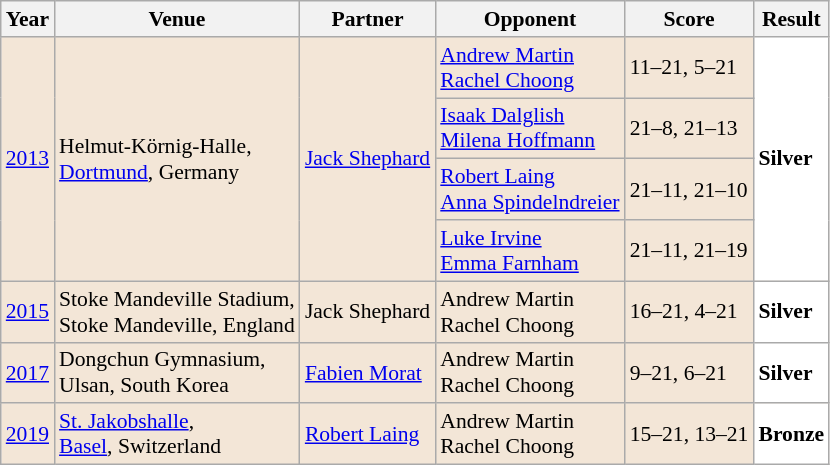<table class="sortable wikitable" style="font-size: 90%;">
<tr>
<th>Year</th>
<th>Venue</th>
<th>Partner</th>
<th>Opponent</th>
<th>Score</th>
<th>Result</th>
</tr>
<tr style="background:#F3E6D7">
<td rowspan="4" align="center"><a href='#'>2013</a></td>
<td rowspan="4" align="left">Helmut-Körnig-Halle,<br><a href='#'>Dortmund</a>, Germany</td>
<td rowspan="4" align="left"> <a href='#'>Jack Shephard</a></td>
<td align="left"> <a href='#'>Andrew Martin</a><br> <a href='#'>Rachel Choong</a></td>
<td align="left">11–21, 5–21</td>
<td rowspan="4" style="text-align:left; background:white"> <strong>Silver</strong></td>
</tr>
<tr style="background:#F3E6D7">
<td align="left"> <a href='#'>Isaak Dalglish</a><br> <a href='#'>Milena Hoffmann</a></td>
<td align="left">21–8, 21–13</td>
</tr>
<tr style="background:#F3E6D7">
<td align="left"> <a href='#'>Robert Laing</a><br> <a href='#'>Anna Spindelndreier</a></td>
<td align="left">21–11, 21–10</td>
</tr>
<tr style="background:#F3E6D7">
<td align="left"> <a href='#'>Luke Irvine</a><br> <a href='#'>Emma Farnham</a></td>
<td align="left">21–11, 21–19</td>
</tr>
<tr style="background:#F3E6D7">
<td align="center"><a href='#'>2015</a></td>
<td align="left">Stoke Mandeville Stadium,<br>Stoke Mandeville, England</td>
<td align="left"> Jack Shephard</td>
<td align="left"> Andrew Martin<br> Rachel Choong</td>
<td align="left">16–21, 4–21</td>
<td style="text-align:left; background:white"> <strong>Silver</strong></td>
</tr>
<tr style="background:#F3E6D7">
<td align="center"><a href='#'>2017</a></td>
<td align="left">Dongchun Gymnasium,<br>Ulsan, South Korea</td>
<td align="left"> <a href='#'>Fabien Morat</a></td>
<td align="left"> Andrew Martin<br> Rachel Choong</td>
<td align="left">9–21, 6–21</td>
<td style="text-align:left; background:white"> <strong>Silver</strong></td>
</tr>
<tr style="background:#F3E6D7">
<td align="center"><a href='#'>2019</a></td>
<td align="left"><a href='#'>St. Jakobshalle</a>,<br><a href='#'>Basel</a>, Switzerland</td>
<td align="left"> <a href='#'>Robert Laing</a></td>
<td align="left"> Andrew Martin<br> Rachel Choong</td>
<td align="left">15–21, 13–21</td>
<td style="text-align:left; background:white"> <strong>Bronze</strong></td>
</tr>
</table>
